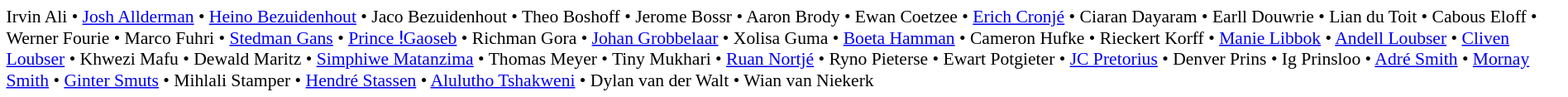<table cellpadding="2" style="border: 1px solid white; font-size:90%;">
<tr>
<td style="text-align:left;">Irvin Ali • <a href='#'>Josh Allderman</a> • <a href='#'>Heino Bezuidenhout</a> • Jaco Bezuidenhout • Theo Boshoff • Jerome Bossr • Aaron Brody • Ewan Coetzee • <a href='#'>Erich Cronjé</a> • Ciaran Dayaram • Earll Douwrie • Lian du Toit • Cabous Eloff • Werner Fourie • Marco Fuhri • <a href='#'>Stedman Gans</a> • <a href='#'>Prince ǃGaoseb</a> • Richman Gora • <a href='#'>Johan Grobbelaar</a> • Xolisa Guma • <a href='#'>Boeta Hamman</a> • Cameron Hufke • Rieckert Korff • <a href='#'>Manie Libbok</a> • <a href='#'>Andell Loubser</a> • <a href='#'>Cliven Loubser</a> • Khwezi Mafu • Dewald Maritz • <a href='#'>Simphiwe Matanzima</a> • Thomas Meyer • Tiny Mukhari • <a href='#'>Ruan Nortjé</a> • Ryno Pieterse • Ewart Potgieter • <a href='#'>JC Pretorius</a> • Denver Prins • Ig Prinsloo • <a href='#'>Adré Smith</a> • <a href='#'>Mornay Smith</a> • <a href='#'>Ginter Smuts</a> • Mihlali Stamper • <a href='#'>Hendré Stassen</a> • <a href='#'>Alulutho Tshakweni</a> • Dylan van der Walt • Wian van Niekerk</td>
</tr>
</table>
